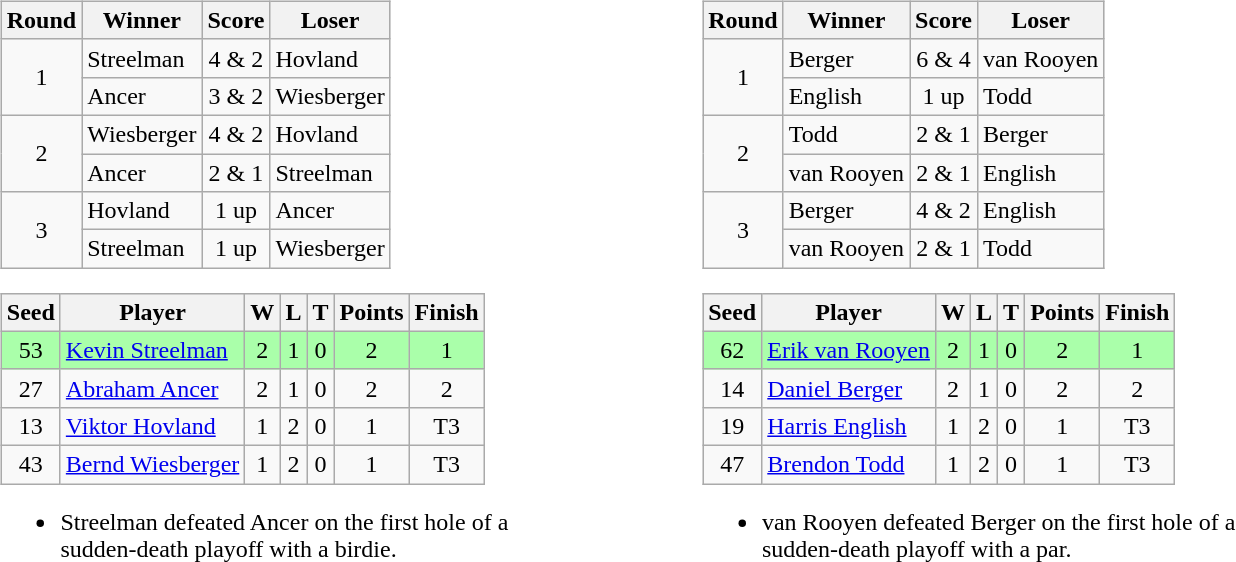<table style="width: 60em">
<tr>
<td><br><table class="wikitable">
<tr>
<th>Round</th>
<th>Winner</th>
<th>Score</th>
<th>Loser</th>
</tr>
<tr>
<td align=center rowspan=2>1</td>
<td>Streelman</td>
<td align=center>4 & 2</td>
<td>Hovland</td>
</tr>
<tr>
<td>Ancer</td>
<td align=center>3 & 2</td>
<td>Wiesberger</td>
</tr>
<tr>
<td align=center rowspan=2>2</td>
<td>Wiesberger</td>
<td align=center>4 & 2</td>
<td>Hovland</td>
</tr>
<tr>
<td>Ancer</td>
<td align=center>2 & 1</td>
<td>Streelman</td>
</tr>
<tr>
<td align=center rowspan=2>3</td>
<td>Hovland</td>
<td align=center>1 up</td>
<td>Ancer</td>
</tr>
<tr>
<td>Streelman</td>
<td align=center>1 up</td>
<td>Wiesberger</td>
</tr>
</table>
<table class="wikitable" style="text-align:center">
<tr>
<th>Seed</th>
<th>Player</th>
<th>W</th>
<th>L</th>
<th>T</th>
<th>Points</th>
<th>Finish</th>
</tr>
<tr style="background:#aaffaa;">
<td>53</td>
<td align=left> <a href='#'>Kevin Streelman</a></td>
<td>2</td>
<td>1</td>
<td>0</td>
<td>2</td>
<td>1</td>
</tr>
<tr>
<td>27</td>
<td align=left> <a href='#'>Abraham Ancer</a></td>
<td>2</td>
<td>1</td>
<td>0</td>
<td>2</td>
<td>2</td>
</tr>
<tr>
<td>13</td>
<td align=left> <a href='#'>Viktor Hovland</a></td>
<td>1</td>
<td>2</td>
<td>0</td>
<td>1</td>
<td>T3</td>
</tr>
<tr>
<td>43</td>
<td align=left> <a href='#'>Bernd Wiesberger</a></td>
<td>1</td>
<td>2</td>
<td>0</td>
<td>1</td>
<td>T3</td>
</tr>
</table>
<ul><li>Streelman defeated Ancer on the first hole of a<br>sudden-death playoff with a birdie.</li></ul></td>
<td><br><table class="wikitable">
<tr>
<th>Round</th>
<th>Winner</th>
<th>Score</th>
<th>Loser</th>
</tr>
<tr>
<td align=center rowspan=2>1</td>
<td>Berger</td>
<td align=center>6 & 4</td>
<td>van Rooyen</td>
</tr>
<tr>
<td>English</td>
<td align=center>1 up</td>
<td>Todd</td>
</tr>
<tr>
<td align=center rowspan=2>2</td>
<td>Todd</td>
<td align=center>2 & 1</td>
<td>Berger</td>
</tr>
<tr>
<td>van Rooyen</td>
<td align=center>2 & 1</td>
<td>English</td>
</tr>
<tr>
<td align=center rowspan=2>3</td>
<td>Berger</td>
<td align=center>4 & 2</td>
<td>English</td>
</tr>
<tr>
<td>van Rooyen</td>
<td align=center>2 & 1</td>
<td>Todd</td>
</tr>
</table>
<table class="wikitable" style="text-align:center">
<tr>
<th>Seed</th>
<th>Player</th>
<th>W</th>
<th>L</th>
<th>T</th>
<th>Points</th>
<th>Finish</th>
</tr>
<tr style="background:#aaffaa;">
<td>62</td>
<td align=left> <a href='#'>Erik van Rooyen</a></td>
<td>2</td>
<td>1</td>
<td>0</td>
<td>2</td>
<td>1</td>
</tr>
<tr>
<td>14</td>
<td align=left> <a href='#'>Daniel Berger</a></td>
<td>2</td>
<td>1</td>
<td>0</td>
<td>2</td>
<td>2</td>
</tr>
<tr>
<td>19</td>
<td align=left> <a href='#'>Harris English</a></td>
<td>1</td>
<td>2</td>
<td>0</td>
<td>1</td>
<td>T3</td>
</tr>
<tr>
<td>47</td>
<td align=left> <a href='#'>Brendon Todd</a></td>
<td>1</td>
<td>2</td>
<td>0</td>
<td>1</td>
<td>T3</td>
</tr>
</table>
<ul><li>van Rooyen defeated Berger on the first hole of a<br>sudden-death playoff with a par.</li></ul></td>
</tr>
</table>
